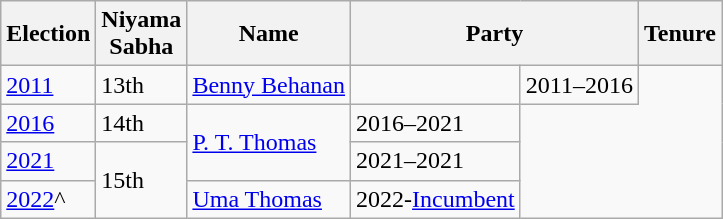<table class="wikitable">
<tr>
<th>Election</th>
<th>Niyama<br>Sabha</th>
<th>Name</th>
<th colspan="2">Party</th>
<th>Tenure</th>
</tr>
<tr>
<td><a href='#'>2011</a></td>
<td>13th</td>
<td><a href='#'>Benny Behanan</a></td>
<td></td>
<td>2011–2016</td>
</tr>
<tr>
<td><a href='#'>2016</a></td>
<td>14th</td>
<td rowspan="2"><a href='#'>P. T. Thomas</a></td>
<td>2016–2021</td>
</tr>
<tr>
<td><a href='#'>2021</a></td>
<td rowspan="2">15th</td>
<td>2021–2021</td>
</tr>
<tr>
<td><a href='#'>2022</a>^</td>
<td><a href='#'>Uma Thomas</a></td>
<td>2022-<a href='#'>Incumbent</a></td>
</tr>
</table>
